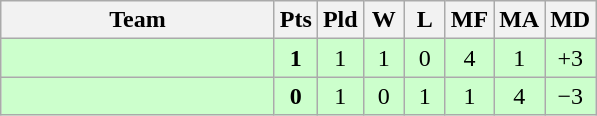<table class=wikitable style="text-align:center">
<tr>
<th width=175>Team</th>
<th width=20>Pts</th>
<th width=20>Pld</th>
<th width=20>W</th>
<th width=20>L</th>
<th width=20>MF</th>
<th width=20>MA</th>
<th width=20>MD</th>
</tr>
<tr bgcolor=#ccffcc>
<td align=left></td>
<td><strong>1</strong></td>
<td>1</td>
<td>1</td>
<td>0</td>
<td>4</td>
<td>1</td>
<td>+3</td>
</tr>
<tr bgcolor=#ccffcc>
<td align=left></td>
<td><strong>0</strong></td>
<td>1</td>
<td>0</td>
<td>1</td>
<td>1</td>
<td>4</td>
<td>−3</td>
</tr>
</table>
